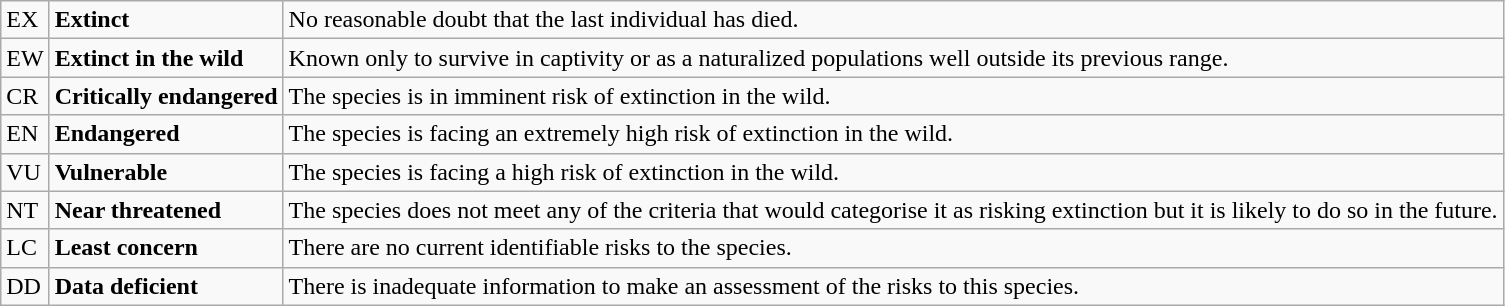<table class="wikitable" style="text-align:left">
<tr>
<td>EX</td>
<td><strong>Extinct</strong></td>
<td>No reasonable doubt that the last individual has died.</td>
</tr>
<tr>
<td>EW</td>
<td><strong>Extinct in the wild</strong></td>
<td>Known only to survive in captivity or as a naturalized populations well outside its previous range.</td>
</tr>
<tr>
<td>CR</td>
<td><strong>Critically endangered</strong></td>
<td>The species is in imminent risk of extinction in the wild.</td>
</tr>
<tr>
<td>EN</td>
<td><strong>Endangered</strong></td>
<td>The species is facing an extremely high risk of extinction in the wild.</td>
</tr>
<tr>
<td>VU</td>
<td><strong>Vulnerable</strong></td>
<td>The species is facing a high risk of extinction in the wild.</td>
</tr>
<tr>
<td>NT</td>
<td><strong>Near threatened</strong></td>
<td>The species does not meet any of the criteria that would categorise it as risking extinction but it is likely to do so in the future.</td>
</tr>
<tr>
<td>LC</td>
<td><strong>Least concern</strong></td>
<td>There are no current identifiable risks to the species.</td>
</tr>
<tr>
<td>DD</td>
<td><strong>Data deficient</strong></td>
<td>There is inadequate information to make an assessment of the risks to this species.</td>
</tr>
</table>
